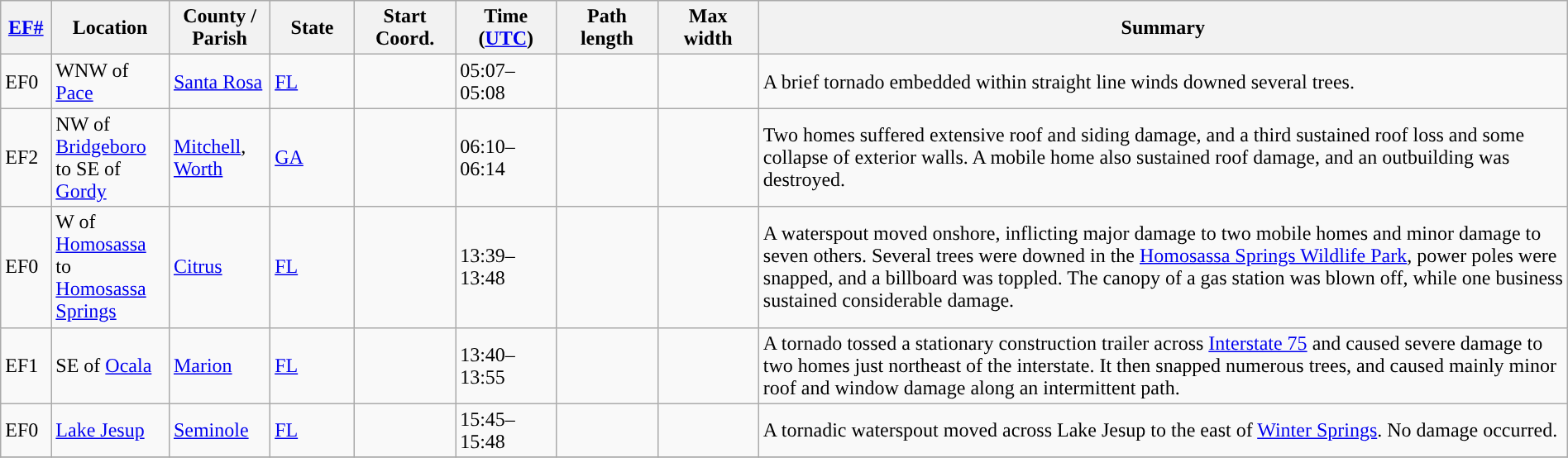<table class="wikitable sortable" style="width:100%;">
<tr>
<th scope="col"  style="width:3%; text-align:center;"><a href='#'>EF#</a></th>
<th scope="col"  style="width:7%; text-align:center;" class="unsortable">Location</th>
<th scope="col"  style="width:6%; text-align:center;" class="unsortable">County / Parish</th>
<th scope="col"  style="width:5%; text-align:center;">State</th>
<th scope="col"  style="width:6%; text-align:center;">Start Coord.</th>
<th scope="col"  style="width:6%; text-align:center;">Time (<a href='#'>UTC</a>)</th>
<th scope="col"  style="width:6%; text-align:center;">Path length</th>
<th scope="col"  style="width:6%; text-align:center;">Max width</th>
<th scope="col" class="unsortable" style="width:48%; text-align:center;">Summary</th>
</tr>
<tr>
<td>EF0</td>
<td>WNW of <a href='#'>Pace</a></td>
<td><a href='#'>Santa Rosa</a></td>
<td><a href='#'>FL</a></td>
<td></td>
<td>05:07–05:08</td>
<td></td>
<td></td>
<td>A brief tornado embedded within straight line winds downed several trees.</td>
</tr>
<tr>
<td>EF2</td>
<td>NW of <a href='#'>Bridgeboro</a> to SE of <a href='#'>Gordy</a></td>
<td><a href='#'>Mitchell</a>, <a href='#'>Worth</a></td>
<td><a href='#'>GA</a></td>
<td></td>
<td>06:10–06:14</td>
<td></td>
<td></td>
<td>Two homes suffered extensive roof and siding damage, and a third sustained roof loss and some collapse of exterior walls. A mobile home also sustained roof damage, and an outbuilding was destroyed.</td>
</tr>
<tr>
<td>EF0</td>
<td>W of <a href='#'>Homosassa</a> to <a href='#'>Homosassa Springs</a></td>
<td><a href='#'>Citrus</a></td>
<td><a href='#'>FL</a></td>
<td></td>
<td>13:39–13:48</td>
<td></td>
<td></td>
<td>A waterspout moved onshore, inflicting major damage to two mobile homes and minor damage to seven others. Several trees were downed in the <a href='#'>Homosassa Springs Wildlife Park</a>, power poles were snapped, and a billboard was toppled. The canopy of a gas station was blown off, while one business sustained considerable damage.</td>
</tr>
<tr>
<td>EF1</td>
<td>SE of <a href='#'>Ocala</a></td>
<td><a href='#'>Marion</a></td>
<td><a href='#'>FL</a></td>
<td></td>
<td>13:40–13:55</td>
<td></td>
<td></td>
<td>A tornado tossed a stationary construction trailer across <a href='#'>Interstate 75</a> and caused severe damage to two homes just northeast of the interstate. It then snapped numerous trees, and caused mainly minor roof and window damage along an intermittent path.</td>
</tr>
<tr>
<td>EF0</td>
<td><a href='#'>Lake Jesup</a></td>
<td><a href='#'>Seminole</a></td>
<td><a href='#'>FL</a></td>
<td></td>
<td>15:45–15:48</td>
<td></td>
<td></td>
<td>A tornadic waterspout moved across Lake Jesup to the east of <a href='#'>Winter Springs</a>. No damage occurred.</td>
</tr>
<tr>
</tr>
</table>
